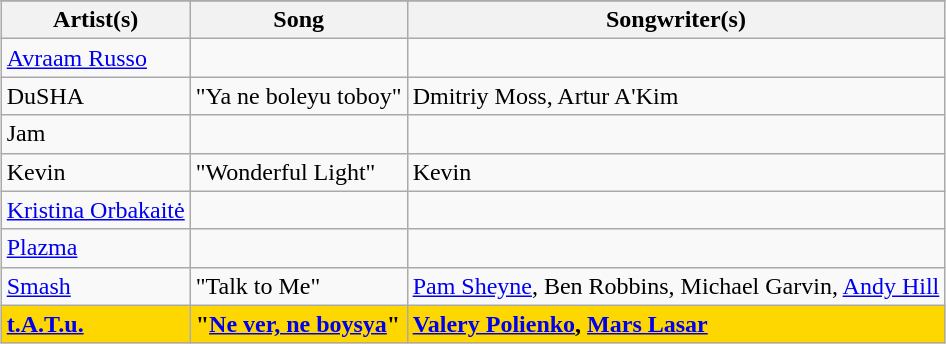<table class="wikitable sortable plainrowheaders" style="margin: 1em auto 1em auto">
<tr>
</tr>
<tr>
<th scope="col">Artist(s)</th>
<th scope="col">Song</th>
<th scope="col">Songwriter(s)</th>
</tr>
<tr>
<td><a href='#'>Avraam Russo</a></td>
<td></td>
<td></td>
</tr>
<tr>
<td>DuSHA</td>
<td>"Ya ne boleyu toboy" </td>
<td>Dmitriy Moss, Artur A'Kim</td>
</tr>
<tr>
<td>Jam</td>
<td></td>
<td></td>
</tr>
<tr>
<td>Kevin</td>
<td>"Wonderful Light"</td>
<td>Kevin</td>
</tr>
<tr>
<td><a href='#'>Kristina Orbakaitė</a></td>
<td></td>
<td></td>
</tr>
<tr>
<td><a href='#'>Plazma</a></td>
<td></td>
<td></td>
</tr>
<tr>
<td><a href='#'>Smash</a></td>
<td>"Talk to Me"</td>
<td><a href='#'>Pam Sheyne</a>, Ben Robbins, Michael Garvin, <a href='#'>Andy Hill</a></td>
</tr>
<tr style="font-weight:bold; background:gold;">
<td><a href='#'>t.A.T.u.</a></td>
<td>"<a href='#'>Ne ver, ne boysya</a>" </td>
<td><a href='#'>Valery Polienko</a>, <a href='#'>Mars Lasar</a></td>
</tr>
</table>
